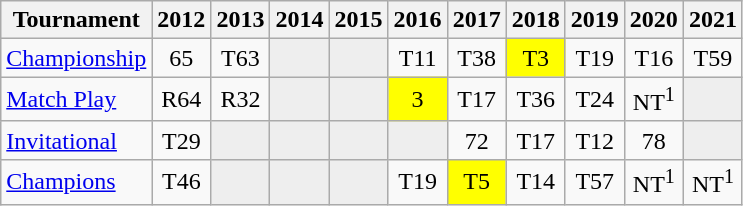<table class="wikitable" style="text-align:center;">
<tr>
<th>Tournament</th>
<th>2012</th>
<th>2013</th>
<th>2014</th>
<th>2015</th>
<th>2016</th>
<th>2017</th>
<th>2018</th>
<th>2019</th>
<th>2020</th>
<th>2021</th>
</tr>
<tr>
<td align="left"><a href='#'>Championship</a></td>
<td>65</td>
<td>T63</td>
<td style="background:#eeeeee;"></td>
<td style="background:#eeeeee;"></td>
<td>T11</td>
<td>T38</td>
<td style="background:yellow;">T3</td>
<td>T19</td>
<td>T16</td>
<td>T59</td>
</tr>
<tr>
<td align="left"><a href='#'>Match Play</a></td>
<td>R64</td>
<td>R32</td>
<td style="background:#eeeeee;"></td>
<td style="background:#eeeeee;"></td>
<td style="background:yellow;">3</td>
<td>T17</td>
<td>T36</td>
<td>T24</td>
<td>NT<sup>1</sup></td>
<td style="background:#eeeeee;"></td>
</tr>
<tr>
<td align="left"><a href='#'>Invitational</a></td>
<td>T29</td>
<td style="background:#eeeeee;"></td>
<td style="background:#eeeeee;"></td>
<td style="background:#eeeeee;"></td>
<td style="background:#eeeeee;"></td>
<td>72</td>
<td>T17</td>
<td>T12</td>
<td>78</td>
<td style="background:#eeeeee;"></td>
</tr>
<tr>
<td align="left"><a href='#'>Champions</a></td>
<td>T46</td>
<td style="background:#eeeeee;"></td>
<td style="background:#eeeeee;"></td>
<td style="background:#eeeeee;"></td>
<td>T19</td>
<td style="background:yellow;">T5</td>
<td>T14</td>
<td>T57</td>
<td>NT<sup>1</sup></td>
<td>NT<sup>1</sup></td>
</tr>
</table>
